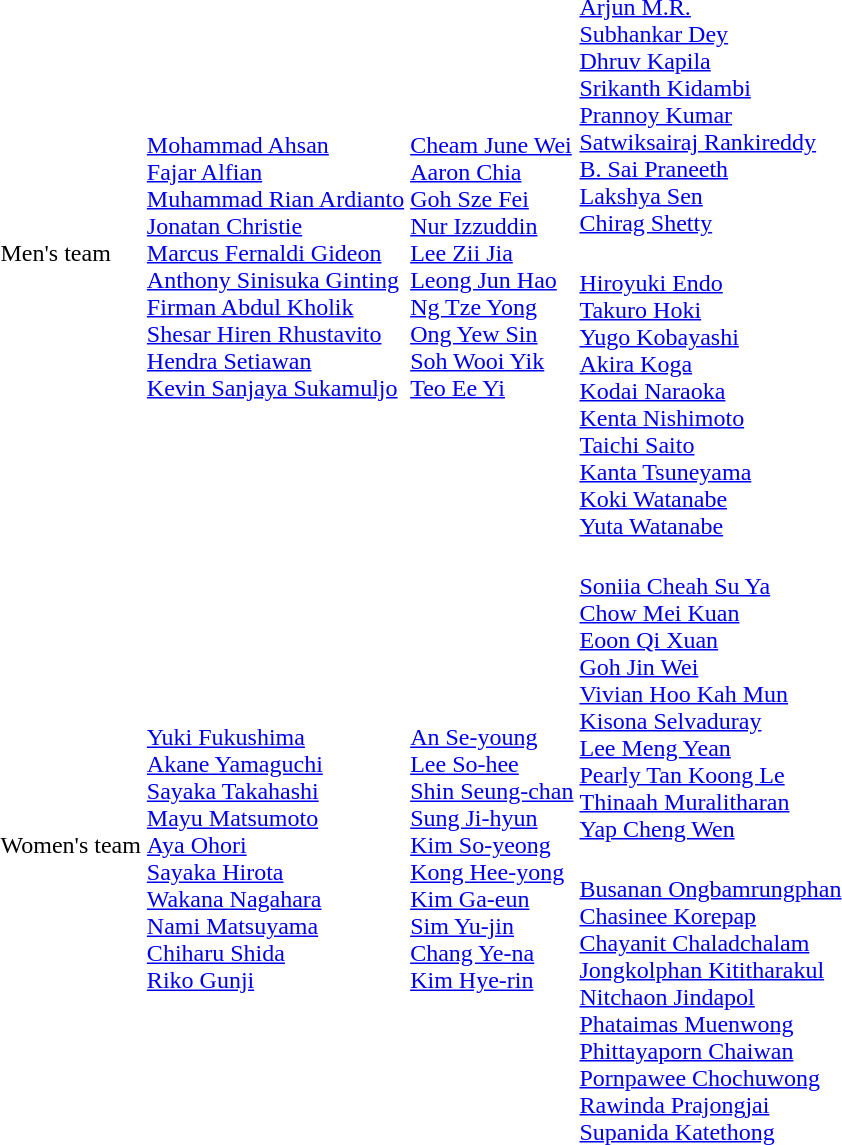<table>
<tr>
<td rowspan="2">Men's team</td>
<td rowspan=2;align="left"><br><a href='#'>Mohammad Ahsan</a><br><a href='#'>Fajar Alfian</a><br><a href='#'>Muhammad Rian Ardianto</a><br><a href='#'>Jonatan Christie</a><br><a href='#'>Marcus Fernaldi Gideon</a><br><a href='#'>Anthony Sinisuka Ginting</a><br><a href='#'>Firman Abdul Kholik</a><br><a href='#'>Shesar Hiren Rhustavito</a><br><a href='#'>Hendra Setiawan</a><br><a href='#'>Kevin Sanjaya Sukamuljo</a></td>
<td rowspan=2;align="left"><br><a href='#'>Cheam June Wei</a><br><a href='#'>Aaron Chia</a><br><a href='#'>Goh Sze Fei</a><br><a href='#'>Nur Izzuddin</a><br><a href='#'>Lee Zii Jia</a><br><a href='#'>Leong Jun Hao</a><br><a href='#'>Ng Tze Yong</a><br><a href='#'>Ong Yew Sin</a><br><a href='#'>Soh Wooi Yik</a><br><a href='#'>Teo Ee Yi</a></td>
<td align="left"><br><a href='#'>Arjun M.R.</a><br><a href='#'>Subhankar Dey</a><br><a href='#'>Dhruv Kapila</a><br><a href='#'>Srikanth Kidambi</a><br><a href='#'>Prannoy Kumar</a><br><a href='#'>Satwiksairaj Rankireddy</a><br><a href='#'>B. Sai Praneeth</a><br><a href='#'>Lakshya Sen</a><br><a href='#'>Chirag Shetty</a></td>
</tr>
<tr>
<td align="left"><br><a href='#'>Hiroyuki Endo</a><br><a href='#'>Takuro Hoki</a><br><a href='#'>Yugo Kobayashi</a><br><a href='#'>Akira Koga</a><br><a href='#'>Kodai Naraoka</a><br><a href='#'>Kenta Nishimoto</a><br><a href='#'>Taichi Saito</a><br><a href='#'>Kanta Tsuneyama</a><br><a href='#'>Koki Watanabe</a><br><a href='#'>Yuta Watanabe</a></td>
</tr>
<tr>
<td rowspan="2">Women's team</td>
<td rowspan=2;align="left"><br><a href='#'>Yuki Fukushima</a><br><a href='#'>Akane Yamaguchi</a><br><a href='#'>Sayaka Takahashi</a><br><a href='#'>Mayu Matsumoto</a><br><a href='#'>Aya Ohori</a><br><a href='#'>Sayaka Hirota</a><br><a href='#'>Wakana Nagahara</a><br><a href='#'>Nami Matsuyama</a><br><a href='#'>Chiharu Shida</a><br><a href='#'>Riko Gunji</a></td>
<td rowspan=2;align="left"><br><a href='#'>An Se-young</a><br><a href='#'>Lee So-hee</a><br><a href='#'>Shin Seung-chan</a><br><a href='#'>Sung Ji-hyun</a><br><a href='#'>Kim So-yeong</a><br><a href='#'>Kong Hee-yong</a><br><a href='#'>Kim Ga-eun</a><br><a href='#'>Sim Yu-jin</a><br><a href='#'>Chang Ye-na</a><br><a href='#'>Kim Hye-rin</a></td>
<td align="left"><br><a href='#'>Soniia Cheah Su Ya</a><br><a href='#'>Chow Mei Kuan</a><br><a href='#'>Eoon Qi Xuan</a><br><a href='#'>Goh Jin Wei</a><br><a href='#'>Vivian Hoo Kah Mun</a><br><a href='#'>Kisona Selvaduray</a><br><a href='#'>Lee Meng Yean</a><br><a href='#'>Pearly Tan Koong Le</a><br><a href='#'>Thinaah Muralitharan</a><br><a href='#'>Yap Cheng Wen</a></td>
</tr>
<tr>
<td align="left"><br><a href='#'>Busanan Ongbamrungphan</a><br><a href='#'>Chasinee Korepap</a><br><a href='#'>Chayanit Chaladchalam</a><br><a href='#'>Jongkolphan Kititharakul</a><br><a href='#'>Nitchaon Jindapol</a><br><a href='#'>Phataimas Muenwong</a><br><a href='#'>Phittayaporn Chaiwan</a><br><a href='#'>Pornpawee Chochuwong</a><br><a href='#'>Rawinda Prajongjai</a><br><a href='#'>Supanida Katethong</a></td>
</tr>
</table>
